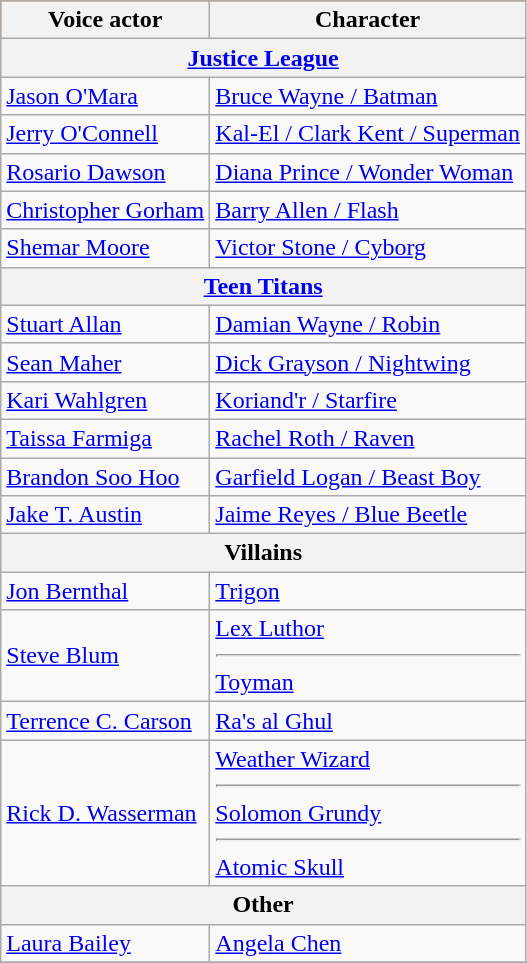<table class="wikitable sortable">
<tr style="background:rgb(255,85,0);">
<th>Voice actor</th>
<th>Character</th>
</tr>
<tr>
<th colspan="2"><a href='#'>Justice League</a></th>
</tr>
<tr>
<td><a href='#'>Jason O'Mara</a></td>
<td><a href='#'>Bruce Wayne / Batman</a></td>
</tr>
<tr>
<td><a href='#'>Jerry O'Connell</a></td>
<td><a href='#'>Kal-El / Clark Kent / Superman</a></td>
</tr>
<tr>
<td><a href='#'>Rosario Dawson</a></td>
<td><a href='#'>Diana Prince / Wonder Woman</a></td>
</tr>
<tr>
<td><a href='#'>Christopher Gorham</a></td>
<td><a href='#'>Barry Allen / Flash</a></td>
</tr>
<tr>
<td><a href='#'>Shemar Moore</a></td>
<td><a href='#'>Victor Stone / Cyborg</a></td>
</tr>
<tr>
<th colspan="2"><a href='#'>Teen Titans</a></th>
</tr>
<tr>
<td><a href='#'>Stuart Allan</a></td>
<td><a href='#'>Damian Wayne / Robin</a></td>
</tr>
<tr>
<td><a href='#'>Sean Maher</a></td>
<td><a href='#'>Dick Grayson / Nightwing</a></td>
</tr>
<tr>
<td><a href='#'>Kari Wahlgren</a></td>
<td><a href='#'>Koriand'r / Starfire</a></td>
</tr>
<tr>
<td><a href='#'>Taissa Farmiga</a></td>
<td><a href='#'>Rachel Roth / Raven</a></td>
</tr>
<tr>
<td><a href='#'>Brandon Soo Hoo</a></td>
<td><a href='#'>Garfield Logan / Beast Boy</a></td>
</tr>
<tr>
<td><a href='#'>Jake T. Austin</a></td>
<td><a href='#'>Jaime Reyes / Blue Beetle</a></td>
</tr>
<tr>
<th colspan="2">Villains</th>
</tr>
<tr>
<td><a href='#'>Jon Bernthal</a></td>
<td><a href='#'>Trigon</a></td>
</tr>
<tr>
<td><a href='#'>Steve Blum</a></td>
<td><a href='#'>Lex Luthor</a><hr><a href='#'>Toyman</a></td>
</tr>
<tr>
<td><a href='#'>Terrence C. Carson</a></td>
<td><a href='#'>Ra's al Ghul</a></td>
</tr>
<tr>
<td><a href='#'>Rick D. Wasserman</a></td>
<td><a href='#'>Weather Wizard</a><hr><a href='#'>Solomon Grundy</a><hr><a href='#'>Atomic Skull</a></td>
</tr>
<tr>
<th colspan="2">Other</th>
</tr>
<tr>
<td><a href='#'>Laura Bailey</a></td>
<td><a href='#'>Angela Chen</a></td>
</tr>
<tr>
</tr>
</table>
